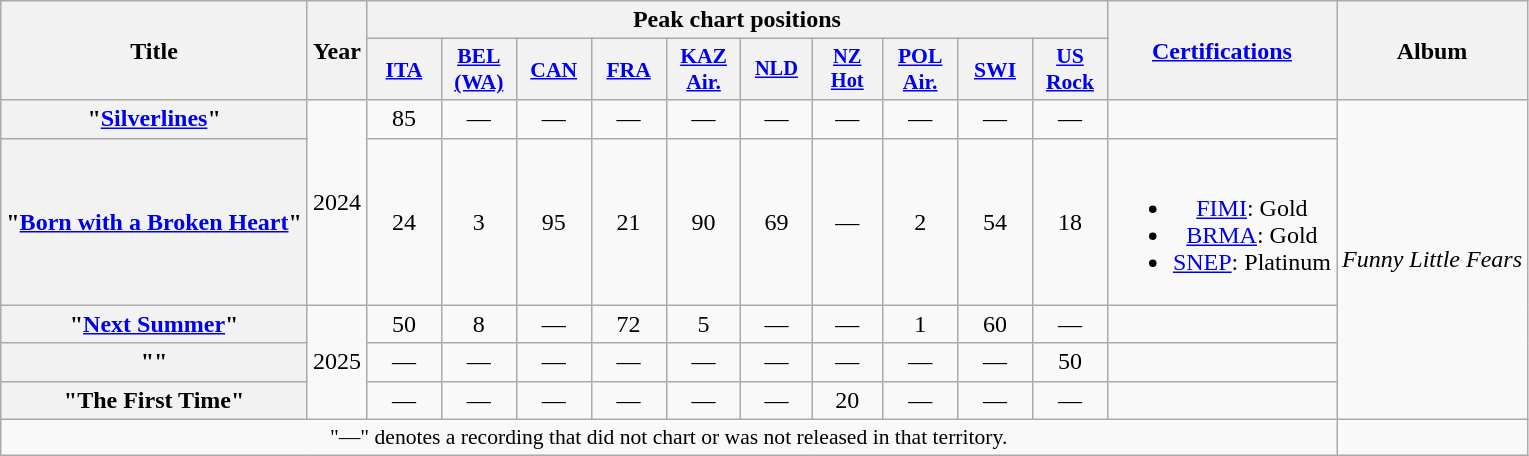<table class="wikitable plainrowheaders" style="text-align:center;">
<tr>
<th scope="col" rowspan="2">Title</th>
<th scope="col" rowspan="2">Year</th>
<th scope="col" colspan="10">Peak chart positions</th>
<th scope="col" rowspan="2"><a href='#'>Certifications</a></th>
<th scope="col" rowspan="2">Album</th>
</tr>
<tr>
<th scope="col" style="width:3em;font-size:90%"><a href='#'>ITA</a><br></th>
<th scope="col" style="width:3em;font-size:90%"><a href='#'>BEL<br>(WA)</a><br></th>
<th scope="col" style="width:3em;font-size:90%"><a href='#'>CAN</a><br></th>
<th scope="col" style="width:3em;font-size:90%"><a href='#'>FRA</a><br></th>
<th scope="col" style="width:3em;font-size:90%"><a href='#'>KAZ<br>Air.</a><br></th>
<th scope="col" style="width:3em;font-size:85%;"><a href='#'>NLD</a><br></th>
<th scope="col" style="width:3em;font-size:85%;"><a href='#'>NZ<br>Hot</a><br></th>
<th scope="col" style="width:3em;font-size:90%"><a href='#'>POL<br>Air.</a><br></th>
<th scope="col" style="width:3em;font-size:90%;"><a href='#'>SWI</a><br></th>
<th scope="col" style="width:3em;font-size:90%;"><a href='#'>US<br>Rock</a><br></th>
</tr>
<tr>
<th scope="row">"<a href='#'>Silverlines</a>"</th>
<td rowspan="2">2024</td>
<td>85</td>
<td>—</td>
<td>—</td>
<td>—</td>
<td>—</td>
<td>—</td>
<td>—</td>
<td>—</td>
<td>—</td>
<td>—</td>
<td></td>
<td rowspan="5"><em>Funny Little Fears</em></td>
</tr>
<tr>
<th scope="row">"<a href='#'>Born with a Broken Heart</a>"</th>
<td>24</td>
<td>3</td>
<td>95</td>
<td>21</td>
<td>90</td>
<td>69</td>
<td>—</td>
<td>2</td>
<td>54</td>
<td>18</td>
<td><br><ul><li><a href='#'>FIMI</a>: Gold</li><li><a href='#'>BRMA</a>: Gold</li><li><a href='#'>SNEP</a>: Platinum</li></ul></td>
</tr>
<tr>
<th scope="row">"<a href='#'>Next Summer</a>"</th>
<td rowspan="3">2025</td>
<td>50</td>
<td>8</td>
<td>—</td>
<td>72</td>
<td>5</td>
<td>—</td>
<td>—</td>
<td>1</td>
<td>60</td>
<td>—</td>
<td></td>
</tr>
<tr>
<th scope="row">""</th>
<td>—</td>
<td>—</td>
<td>—</td>
<td>—</td>
<td>—</td>
<td>—</td>
<td>—</td>
<td>—</td>
<td>—</td>
<td>50</td>
<td></td>
</tr>
<tr>
<th scope="row">"The First Time"</th>
<td>—</td>
<td>—</td>
<td>—</td>
<td>—</td>
<td>—</td>
<td>—</td>
<td>20</td>
<td>—</td>
<td>—</td>
<td>—</td>
<td></td>
</tr>
<tr>
<td colspan="13" style="font-size:90%">"—" denotes a recording that did not chart or was not released in that territory.</td>
</tr>
</table>
